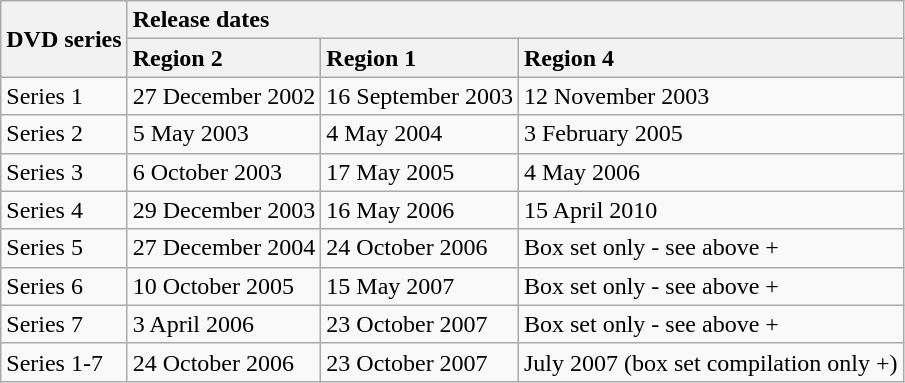<table class="wikitable">
<tr>
<td rowspan="2" bgcolor="#f2f2f2"><div><strong>DVD series</strong></div></td>
<td colspan="3" bgcolor="#f2f2f2"><div><strong>Release dates</strong></div></td>
</tr>
<tr>
<td bgcolor="#f2f2f2"><div><strong>Region 2</strong></div></td>
<td bgcolor="#f2f2f2"><div><strong>Region 1</strong></div></td>
<td bgcolor="#f2f2f2"><div><strong>Region 4</strong></div></td>
</tr>
<tr>
<td>Series 1</td>
<td>27 December 2002</td>
<td>16 September 2003</td>
<td>12 November 2003</td>
</tr>
<tr>
<td>Series 2</td>
<td>5 May 2003</td>
<td>4 May 2004</td>
<td>3 February 2005</td>
</tr>
<tr>
<td>Series 3</td>
<td>6 October 2003</td>
<td>17 May 2005</td>
<td>4 May 2006</td>
</tr>
<tr>
<td>Series 4</td>
<td>29 December 2003</td>
<td>16 May 2006</td>
<td>15 April 2010</td>
</tr>
<tr>
<td>Series 5</td>
<td>27 December 2004</td>
<td>24 October 2006</td>
<td>Box set only - see above +</td>
</tr>
<tr>
<td>Series 6</td>
<td>10 October 2005</td>
<td>15 May 2007</td>
<td>Box set only - see above +</td>
</tr>
<tr>
<td>Series 7</td>
<td>3 April 2006</td>
<td>23 October 2007</td>
<td>Box set only - see above +</td>
</tr>
<tr>
<td>Series 1-7</td>
<td>24 October 2006</td>
<td>23 October 2007</td>
<td>July 2007 (box set compilation only +)</td>
</tr>
</table>
